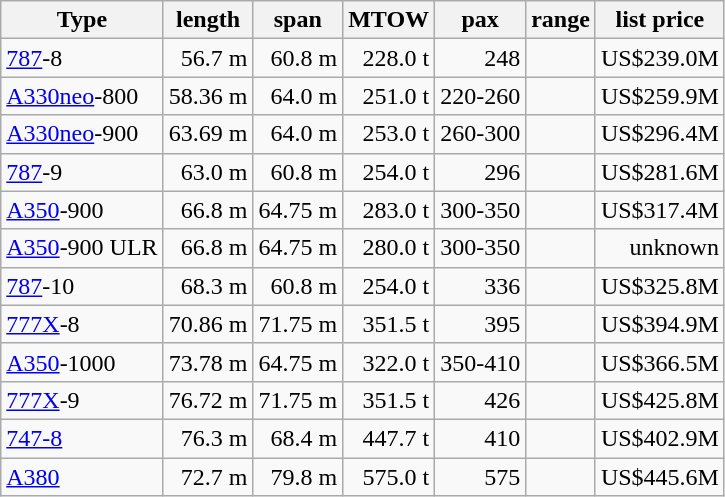<table class="wikitable sortable" style="text-align:right;">
<tr>
<th>Type</th>
<th>length</th>
<th>span</th>
<th>MTOW</th>
<th>pax</th>
<th>range</th>
<th>list price</th>
</tr>
<tr>
<td style="text-align:left;"><a href='#'>787</a>-8</td>
<td>56.7 m</td>
<td>60.8 m</td>
<td>228.0 t</td>
<td>248</td>
<td></td>
<td>US$239.0M</td>
</tr>
<tr>
<td style="text-align:left;"><a href='#'>A330neo</a>-800</td>
<td>58.36 m</td>
<td>64.0 m</td>
<td>251.0 t</td>
<td>220-260</td>
<td></td>
<td>US$259.9M</td>
</tr>
<tr>
<td style="text-align:left;"><a href='#'>A330neo</a>-900</td>
<td>63.69 m</td>
<td>64.0 m</td>
<td>253.0 t</td>
<td>260-300</td>
<td></td>
<td>US$296.4M</td>
</tr>
<tr>
<td style="text-align:left;"><a href='#'>787</a>-9</td>
<td>63.0 m</td>
<td>60.8 m</td>
<td>254.0 t</td>
<td>296</td>
<td></td>
<td>US$281.6M</td>
</tr>
<tr>
<td style="text-align:left;"><a href='#'>A350</a>-900</td>
<td>66.8 m</td>
<td>64.75 m</td>
<td>283.0 t</td>
<td>300-350</td>
<td></td>
<td>US$317.4M</td>
</tr>
<tr>
<td style="text-align:left;"><a href='#'>A350</a>-900 ULR</td>
<td>66.8 m</td>
<td>64.75 m</td>
<td>280.0 t</td>
<td>300-350</td>
<td></td>
<td>unknown</td>
</tr>
<tr>
<td style="text-align:left;"><a href='#'>787</a>-10</td>
<td>68.3 m</td>
<td>60.8 m</td>
<td>254.0 t</td>
<td>336</td>
<td></td>
<td>US$325.8M</td>
</tr>
<tr>
<td style="text-align:left;"><a href='#'>777X</a>-8</td>
<td>70.86 m</td>
<td>71.75 m</td>
<td>351.5 t</td>
<td>395</td>
<td></td>
<td>US$394.9M</td>
</tr>
<tr>
<td style="text-align:left;"><a href='#'>A350</a>-1000</td>
<td>73.78 m</td>
<td>64.75 m</td>
<td>322.0 t</td>
<td>350-410</td>
<td></td>
<td>US$366.5M</td>
</tr>
<tr>
<td style="text-align:left;"><a href='#'>777X</a>-9</td>
<td>76.72 m</td>
<td>71.75 m</td>
<td>351.5 t</td>
<td>426</td>
<td></td>
<td>US$425.8M</td>
</tr>
<tr>
<td style="text-align:left;"><a href='#'>747-8</a></td>
<td>76.3 m</td>
<td>68.4 m</td>
<td>447.7 t</td>
<td>410</td>
<td></td>
<td>US$402.9M</td>
</tr>
<tr>
<td style="text-align:left;"><a href='#'>A380</a></td>
<td>72.7 m</td>
<td>79.8 m</td>
<td>575.0 t</td>
<td>575</td>
<td></td>
<td>US$445.6M</td>
</tr>
</table>
